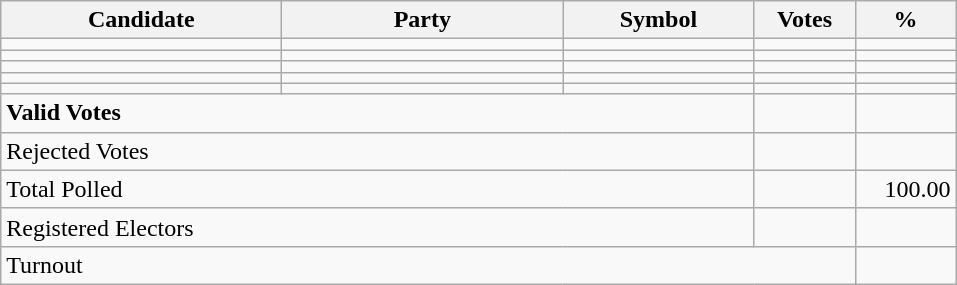<table class="wikitable" border="1" style="text-align:right;">
<tr>
<th align=left width="180">Candidate</th>
<th align=left width="180">Party</th>
<th align=left width="120">Symbol</th>
<th align=left width="60">Votes</th>
<th align=left width="60">%</th>
</tr>
<tr>
<td align=left></td>
<td align=left></td>
<td align=left></td>
<td align=right></td>
<td align=right></td>
</tr>
<tr>
<td align=left></td>
<td align=left></td>
<td align=left></td>
<td align=right></td>
<td align=right></td>
</tr>
<tr>
<td align=left></td>
<td align=left></td>
<td align=left></td>
<td align=right></td>
<td align=right></td>
</tr>
<tr>
<td align=left></td>
<td align=left></td>
<td align=left></td>
<td align=right></td>
<td align=right></td>
</tr>
<tr>
<td align=left></td>
<td align=left></td>
<td align=left></td>
<td align=right></td>
<td align=right></td>
</tr>
<tr>
<td align=left colspan=3><strong>Valid Votes</strong></td>
<td align=right><strong> </strong></td>
<td align=right><strong> </strong></td>
</tr>
<tr>
<td align=left colspan=3>Rejected Votes</td>
<td align=right></td>
<td align=right></td>
</tr>
<tr>
<td align=left colspan=3>Total Polled</td>
<td align=right></td>
<td align=right>100.00</td>
</tr>
<tr>
<td align=left colspan=3>Registered Electors</td>
<td align=right></td>
<td></td>
</tr>
<tr>
<td align=left colspan=4>Turnout</td>
<td align=right></td>
</tr>
</table>
